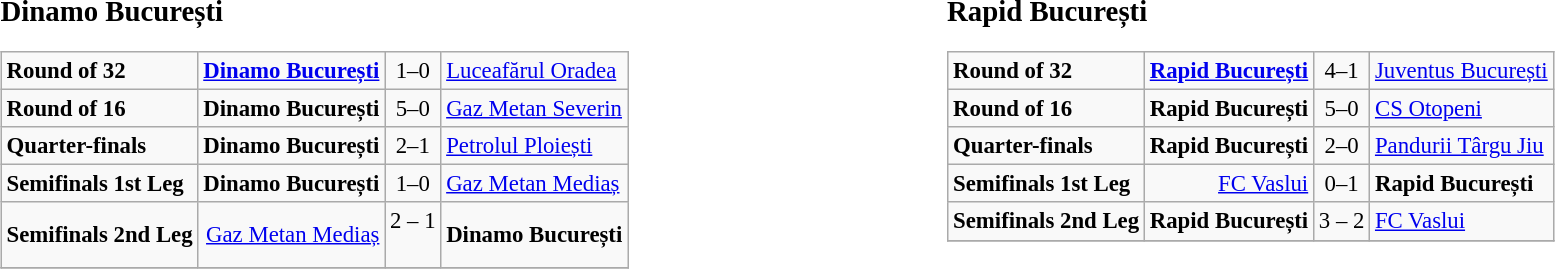<table width=100%>
<tr>
<td width=50% valign=top><br><big><strong>Dinamo București</strong></big><table class="wikitable" style="font-size: 95%;">
<tr>
<td><strong>Round of 32</strong></td>
<td align=right><strong><a href='#'>Dinamo București</a></strong></td>
<td align="center">1–0</td>
<td><a href='#'>Luceafărul Oradea</a></td>
</tr>
<tr>
<td><strong>Round of 16</strong></td>
<td align=right><strong>Dinamo București</strong></td>
<td align="center">5–0</td>
<td><a href='#'>Gaz Metan Severin</a></td>
</tr>
<tr>
<td><strong>Quarter-finals</strong></td>
<td align=right><strong>Dinamo București</strong></td>
<td align="center">2–1</td>
<td><a href='#'>Petrolul Ploiești</a></td>
</tr>
<tr>
<td><strong>Semifinals 1st Leg</strong></td>
<td align=right><strong>Dinamo București</strong></td>
<td align="center">1–0</td>
<td><a href='#'>Gaz Metan Mediaș</a></td>
</tr>
<tr>
<td><strong>Semifinals 2nd Leg</strong></td>
<td align=right><a href='#'>Gaz Metan Mediaș</a></td>
<td align="center">2 – 1<br><br></td>
<td><strong>Dinamo București</strong></td>
</tr>
<tr>
</tr>
</table>
</td>
<td width=50% valign=top><br><big><strong>Rapid București</strong></big><table class="wikitable" style="font-size: 95%;">
<tr>
<td><strong>Round of 32</strong></td>
<td align=right><strong><a href='#'>Rapid București</a></strong></td>
<td align="center">4–1</td>
<td><a href='#'>Juventus București</a></td>
</tr>
<tr>
<td><strong>Round of 16</strong></td>
<td align=right><strong>Rapid București</strong></td>
<td align="center">5–0</td>
<td><a href='#'>CS Otopeni</a></td>
</tr>
<tr>
<td><strong>Quarter-finals</strong></td>
<td align=right><strong>Rapid București</strong></td>
<td align="center">2–0</td>
<td><a href='#'>Pandurii Târgu Jiu</a></td>
</tr>
<tr>
<td><strong>Semifinals 1st Leg</strong></td>
<td align=right><a href='#'>FC Vaslui</a></td>
<td align="center">0–1</td>
<td><strong>Rapid București</strong></td>
</tr>
<tr>
<td><strong>Semifinals 2nd Leg</strong></td>
<td align=right><strong>Rapid București</strong></td>
<td align="center">3 – 2 <br></td>
<td><a href='#'>FC Vaslui</a></td>
</tr>
<tr valign=top>
</tr>
</table>
</td>
</tr>
</table>
